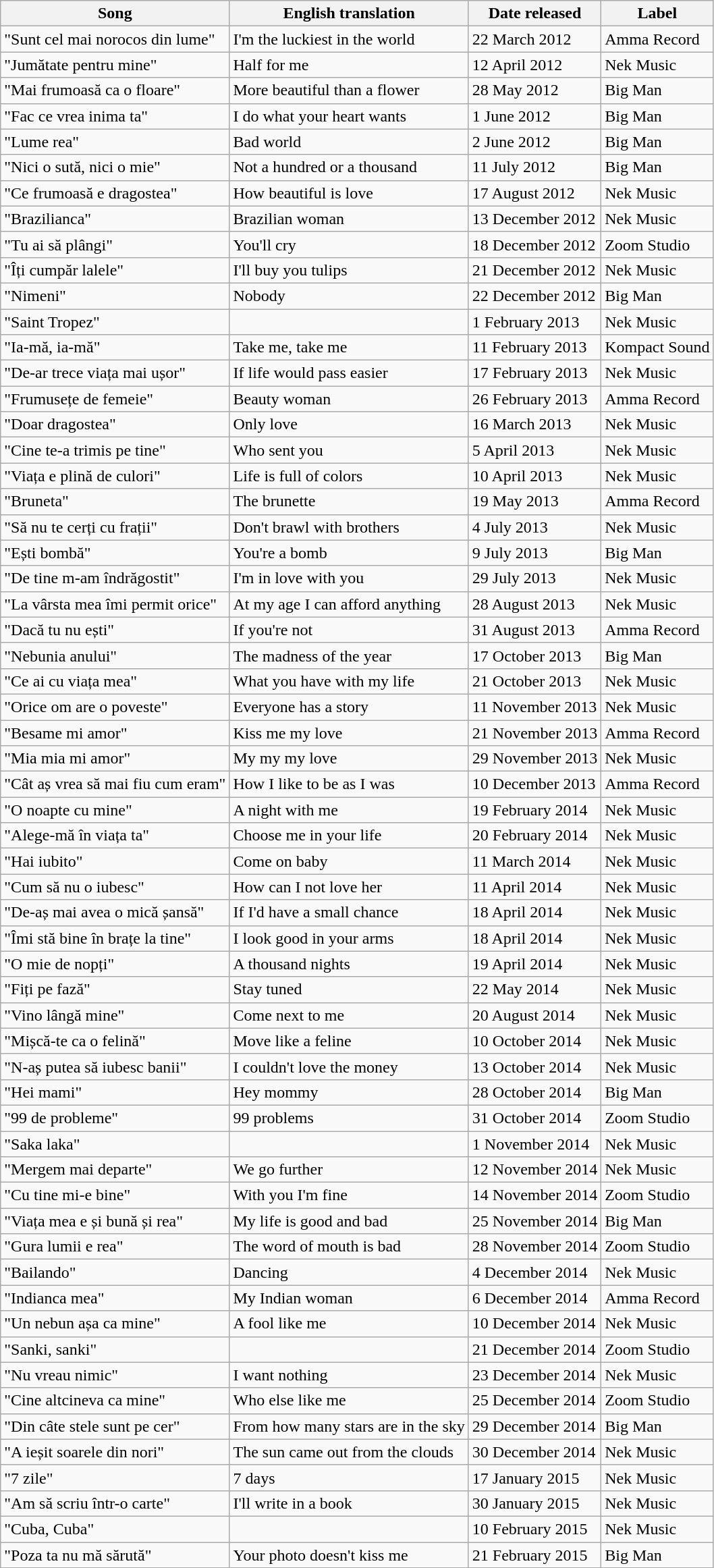<table class="wikitable collapsible">
<tr>
<th>Song</th>
<th>English translation</th>
<th>Date released</th>
<th>Label</th>
</tr>
<tr>
<td>"Sunt cel mai norocos din lume"</td>
<td>I'm the luckiest in the world</td>
<td>22 March 2012</td>
<td>Amma Record</td>
</tr>
<tr>
<td>"Jumătate pentru mine"<br></td>
<td>Half for me</td>
<td>12 April 2012</td>
<td>Nek Music</td>
</tr>
<tr>
<td>"Mai frumoasă ca o floare"<br></td>
<td>More beautiful than a flower</td>
<td>28 May 2012</td>
<td>Big Man</td>
</tr>
<tr>
<td>"Fac ce vrea inima ta"<br></td>
<td>I do what your heart wants</td>
<td>1 June 2012</td>
<td>Big Man</td>
</tr>
<tr>
<td>"Lume rea"<br></td>
<td>Bad world</td>
<td>2 June 2012</td>
<td>Big Man</td>
</tr>
<tr>
<td>"Nici o sută, nici o mie"<br></td>
<td>Not a hundred or a thousand</td>
<td>11 July 2012</td>
<td>Big Man</td>
</tr>
<tr>
<td>"Ce frumoasă e dragostea"<br></td>
<td>How beautiful is love</td>
<td>17 August 2012</td>
<td>Nek Music</td>
</tr>
<tr>
<td>"Brazilianca"</td>
<td>Brazilian woman</td>
<td>13 December 2012</td>
<td>Nek Music</td>
</tr>
<tr>
<td>"Tu ai să plângi"<br></td>
<td>You'll cry</td>
<td>18 December 2012</td>
<td>Zoom Studio</td>
</tr>
<tr>
<td>"Îți cumpăr lalele"<br></td>
<td>I'll buy you tulips</td>
<td>21 December 2012</td>
<td>Nek Music</td>
</tr>
<tr>
<td>"Nimeni"<br></td>
<td>Nobody</td>
<td>22 December 2012</td>
<td>Big Man</td>
</tr>
<tr>
<td>"Saint Tropez"</td>
<td></td>
<td>1 February 2013</td>
<td>Nek Music</td>
</tr>
<tr>
<td>"Ia-mă, ia-mă"</td>
<td>Take me, take me</td>
<td>11 February 2013</td>
<td>Kompact Sound</td>
</tr>
<tr>
<td>"De-ar trece viața mai ușor"</td>
<td>If life would pass easier</td>
<td>17 February 2013</td>
<td>Nek Music</td>
</tr>
<tr>
<td>"Frumusețe de femeie"<br></td>
<td>Beauty woman</td>
<td>26 February 2013</td>
<td>Amma Record</td>
</tr>
<tr>
<td>"Doar dragostea"<br></td>
<td>Only love</td>
<td>16 March 2013</td>
<td>Nek Music</td>
</tr>
<tr>
<td>"Cine te-a trimis pe tine"</td>
<td>Who sent you</td>
<td>5 April 2013</td>
<td>Nek Music</td>
</tr>
<tr>
<td>"Viața e plină de culori"<br></td>
<td>Life is full of colors</td>
<td>10 April 2013</td>
<td>Nek Music</td>
</tr>
<tr>
<td>"Bruneta"<br></td>
<td>The brunette</td>
<td>19 May 2013</td>
<td>Amma Record</td>
</tr>
<tr>
<td>"Să nu te cerți cu frații"<br></td>
<td>Don't brawl with brothers</td>
<td>4 July 2013</td>
<td>Nek Music</td>
</tr>
<tr>
<td>"Ești bombă"<br></td>
<td>You're a bomb</td>
<td>9 July 2013</td>
<td>Big Man</td>
</tr>
<tr>
<td>"De tine m-am îndrăgostit"</td>
<td>I'm in love with you</td>
<td>29 July 2013</td>
<td>Nek Music</td>
</tr>
<tr>
<td>"La vârsta mea îmi permit orice"<br></td>
<td>At my age I can afford anything</td>
<td>28 August 2013</td>
<td>Nek Music</td>
</tr>
<tr>
<td>"Dacă tu nu ești"</td>
<td>If you're not</td>
<td>31 August 2013</td>
<td>Amma Record</td>
</tr>
<tr>
<td>"Nebunia anului"<br></td>
<td>The madness of the year</td>
<td>17 October 2013</td>
<td>Big Man</td>
</tr>
<tr>
<td>"Ce ai cu viața mea"</td>
<td>What you have with my life</td>
<td>21 October 2013</td>
<td>Nek Music</td>
</tr>
<tr>
<td>"Orice om are o poveste"</td>
<td>Everyone has a story</td>
<td>11 November 2013</td>
<td>Nek Music</td>
</tr>
<tr>
<td>"Besame mi amor"</td>
<td>Kiss me my love</td>
<td>21 November 2013</td>
<td>Amma Record</td>
</tr>
<tr>
<td>"Mia mia mi amor"</td>
<td>My my my love</td>
<td>29 November 2013</td>
<td>Nek Music</td>
</tr>
<tr>
<td>"Cât aș vrea să mai fiu cum eram"</td>
<td>How I like to be as I was</td>
<td>10 December 2013</td>
<td>Amma Record</td>
</tr>
<tr>
<td>"O noapte cu mine"<br></td>
<td>A night with me</td>
<td>19 February 2014</td>
<td>Nek Music</td>
</tr>
<tr>
<td>"Alege-mă în viața ta"</td>
<td>Choose me in your life</td>
<td>20 February 2014</td>
<td>Nek Music</td>
</tr>
<tr>
<td>"Hai iubito"</td>
<td>Come on baby</td>
<td>11 March 2014</td>
<td>Nek Music</td>
</tr>
<tr>
<td>"Cum să nu o iubesc"<br></td>
<td>How can I not love her</td>
<td>11 April 2014</td>
<td>Nek Music</td>
</tr>
<tr>
<td>"De-aș mai avea o mică șansă"</td>
<td>If I'd have a small chance</td>
<td>18 April 2014</td>
<td>Nek Music</td>
</tr>
<tr>
<td>"Îmi stă bine în brațe la tine"<br></td>
<td>I look good in your arms</td>
<td>18 April 2014</td>
<td>Nek Music</td>
</tr>
<tr>
<td>"O mie de nopți"<br></td>
<td>A thousand nights</td>
<td>19 April 2014</td>
<td>Nek Music</td>
</tr>
<tr>
<td>"Fiți pe fază"<br></td>
<td>Stay tuned</td>
<td>22 May 2014</td>
<td>Nek Music</td>
</tr>
<tr>
<td>"Vino lângă mine"<br></td>
<td>Come next to me</td>
<td>20 August 2014</td>
<td>Nek Music</td>
</tr>
<tr>
<td>"Mișcă-te ca o felină"<br></td>
<td>Move like a feline</td>
<td>10 October 2014</td>
<td>Nek Music</td>
</tr>
<tr>
<td>"N-aș putea să iubesc banii"</td>
<td>I couldn't love the money</td>
<td>13 October 2014</td>
<td>Nek Music</td>
</tr>
<tr>
<td>"Hei mami"<br></td>
<td>Hey mommy</td>
<td>28 October 2014</td>
<td>Big Man</td>
</tr>
<tr>
<td>"99 de probleme"</td>
<td>99 problems</td>
<td>31 October 2014</td>
<td>Zoom Studio</td>
</tr>
<tr>
<td>"Saka laka"</td>
<td></td>
<td>1 November 2014</td>
<td>Nek Music</td>
</tr>
<tr>
<td>"Mergem mai departe"<br></td>
<td>We go further</td>
<td>12 November 2014</td>
<td>Nek Music</td>
</tr>
<tr>
<td>"Cu tine mi-e bine"<br></td>
<td>With you I'm fine</td>
<td>14 November 2014</td>
<td>Zoom Studio</td>
</tr>
<tr>
<td>"Viața mea e și bună și rea"</td>
<td>My life is good and bad</td>
<td>25 November 2014</td>
<td>Big Man</td>
</tr>
<tr>
<td>"Gura lumii e rea"</td>
<td>The word of mouth is bad</td>
<td>28 November 2014</td>
<td>Zoom Studio</td>
</tr>
<tr>
<td>"Bailando"</td>
<td>Dancing</td>
<td>4 December 2014</td>
<td>Nek Music</td>
</tr>
<tr>
<td>"Indianca mea"<br></td>
<td>My Indian woman</td>
<td>6 December 2014</td>
<td>Amma Record</td>
</tr>
<tr>
<td>"Un nebun așa ca mine"</td>
<td>A fool like me</td>
<td>10 December 2014</td>
<td>Nek Music</td>
</tr>
<tr>
<td>"Sanki, sanki"</td>
<td></td>
<td>21 December 2014</td>
<td>Zoom Studio</td>
</tr>
<tr>
<td>"Nu vreau nimic"<br></td>
<td>I want nothing</td>
<td>23 December 2014</td>
<td>Nek Music</td>
</tr>
<tr>
<td>"Cine altcineva ca mine"</td>
<td>Who else like me</td>
<td>25 December 2014</td>
<td>Zoom Studio</td>
</tr>
<tr>
<td>"Din câte stele sunt pe cer"</td>
<td>From how many stars are in the sky</td>
<td>29 December 2014</td>
<td>Big Man</td>
</tr>
<tr>
<td>"A ieșit soarele din nori"</td>
<td>The sun came out from the clouds</td>
<td>30 December 2014</td>
<td>Nek Music</td>
</tr>
<tr>
<td>"7 zile"</td>
<td>7 days</td>
<td>17 January 2015</td>
<td>Nek Music</td>
</tr>
<tr>
<td>"Am să scriu într-o carte"</td>
<td>I'll write in a book</td>
<td>30 January 2015</td>
<td>Nek Music</td>
</tr>
<tr>
<td>"Cuba, Cuba"</td>
<td></td>
<td>10 February 2015</td>
<td>Nek Music</td>
</tr>
<tr>
<td>"Poza ta nu mă sărută"</td>
<td>Your photo doesn't kiss me</td>
<td>21 February 2015</td>
<td>Big Man</td>
</tr>
</table>
